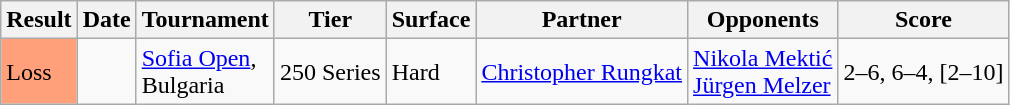<table class="sortable wikitable">
<tr>
<th>Result</th>
<th>Date</th>
<th>Tournament</th>
<th>Tier</th>
<th>Surface</th>
<th>Partner</th>
<th>Opponents</th>
<th class="unsortable">Score</th>
</tr>
<tr>
<td bgcolor=FFA07A>Loss</td>
<td><a href='#'></a></td>
<td><a href='#'>Sofia Open</a>,<br>Bulgaria</td>
<td>250 Series</td>
<td>Hard</td>
<td> <a href='#'>Christopher Rungkat</a></td>
<td> <a href='#'>Nikola Mektić</a><br> <a href='#'>Jürgen Melzer</a></td>
<td>2–6, 6–4, [2–10]</td>
</tr>
</table>
